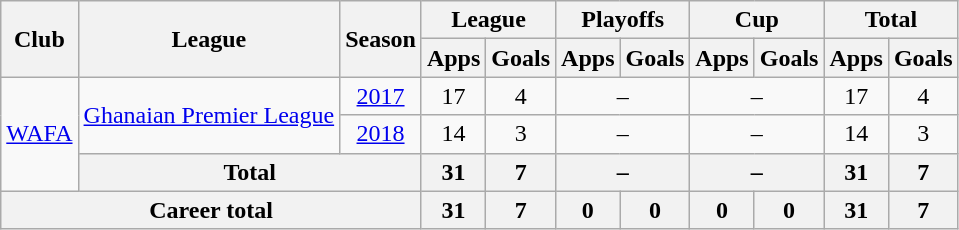<table class="wikitable" style="text-align: center;">
<tr>
<th rowspan="2">Club</th>
<th rowspan="2">League</th>
<th rowspan="2">Season</th>
<th colspan="2">League</th>
<th colspan="2">Playoffs</th>
<th colspan="2">Cup</th>
<th colspan="2">Total</th>
</tr>
<tr>
<th>Apps</th>
<th>Goals</th>
<th>Apps</th>
<th>Goals</th>
<th>Apps</th>
<th>Goals</th>
<th>Apps</th>
<th>Goals</th>
</tr>
<tr>
<td rowspan="3"><a href='#'>WAFA</a></td>
<td rowspan="2"><a href='#'>Ghanaian Premier League</a></td>
<td><a href='#'>2017</a></td>
<td>17</td>
<td>4</td>
<td colspan="2">–</td>
<td colspan="2">–</td>
<td>17</td>
<td>4</td>
</tr>
<tr>
<td><a href='#'>2018</a></td>
<td>14</td>
<td>3</td>
<td colspan="2">–</td>
<td colspan="2">–</td>
<td>14</td>
<td>3</td>
</tr>
<tr>
<th colspan="2">Total</th>
<th>31</th>
<th>7</th>
<th colspan="2">–</th>
<th colspan="2">–</th>
<th>31</th>
<th>7</th>
</tr>
<tr>
<th colspan="3">Career total</th>
<th>31</th>
<th>7</th>
<th>0</th>
<th>0</th>
<th>0</th>
<th>0</th>
<th>31</th>
<th>7</th>
</tr>
</table>
